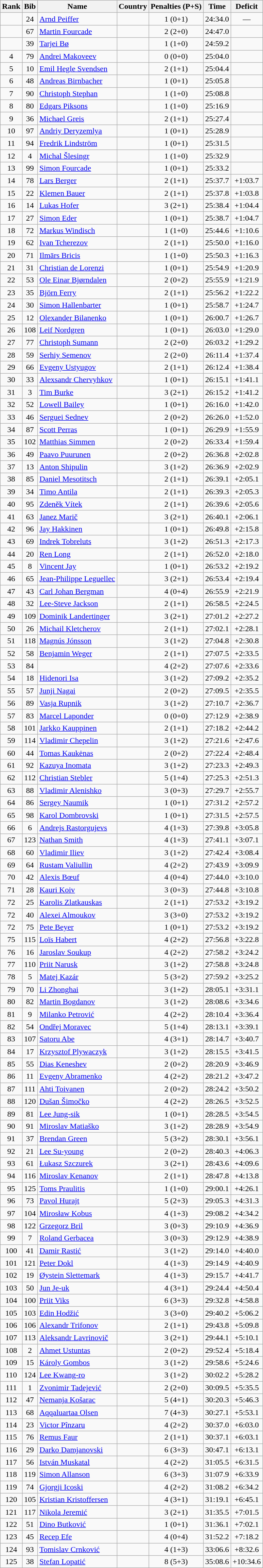<table class="wikitable sortable" style="text-align:center">
<tr>
<th>Rank</th>
<th>Bib</th>
<th>Name</th>
<th>Country</th>
<th>Penalties (P+S)</th>
<th>Time</th>
<th>Deficit</th>
</tr>
<tr>
<td></td>
<td>24</td>
<td align=left><a href='#'>Arnd Peiffer</a></td>
<td align=left></td>
<td>1 (0+1)</td>
<td>24:34.0</td>
<td>—</td>
</tr>
<tr>
<td></td>
<td>67</td>
<td align=left><a href='#'>Martin Fourcade</a></td>
<td align=left></td>
<td>2 (2+0)</td>
<td>24:47.0</td>
<td></td>
</tr>
<tr>
<td></td>
<td>39</td>
<td align=left><a href='#'>Tarjei Bø</a></td>
<td align=left></td>
<td>1 (1+0)</td>
<td>24:59.2</td>
<td></td>
</tr>
<tr>
<td>4</td>
<td>79</td>
<td align=left><a href='#'>Andrei Makoveev</a></td>
<td align=left></td>
<td>0 (0+0)</td>
<td>25:04.0</td>
<td></td>
</tr>
<tr>
<td>5</td>
<td>10</td>
<td align=left><a href='#'>Emil Hegle Svendsen</a></td>
<td align=left></td>
<td>2 (1+1)</td>
<td>25:04.4</td>
<td></td>
</tr>
<tr>
<td>6</td>
<td>48</td>
<td align=left><a href='#'>Andreas Birnbacher</a></td>
<td align=left></td>
<td>1 (0+1)</td>
<td>25:05.8</td>
<td></td>
</tr>
<tr>
<td>7</td>
<td>90</td>
<td align=left><a href='#'>Christoph Stephan</a></td>
<td align=left></td>
<td>1 (1+0)</td>
<td>25:08.8</td>
<td></td>
</tr>
<tr>
<td>8</td>
<td>80</td>
<td align=left><a href='#'>Edgars Piksons</a></td>
<td align=left></td>
<td>1 (1+0)</td>
<td>25:16.9</td>
<td></td>
</tr>
<tr>
<td>9</td>
<td>36</td>
<td align=left><a href='#'>Michael Greis</a></td>
<td align=left></td>
<td>2 (1+1)</td>
<td>25:27.4</td>
<td></td>
</tr>
<tr>
<td>10</td>
<td>97</td>
<td align=left><a href='#'>Andriy Deryzemlya</a></td>
<td align=left></td>
<td>1 (0+1)</td>
<td>25:28.9</td>
<td></td>
</tr>
<tr>
<td>11</td>
<td>94</td>
<td align=left><a href='#'>Fredrik Lindström</a></td>
<td align=left></td>
<td>1 (0+1)</td>
<td>25:31.5</td>
<td></td>
</tr>
<tr>
<td>12</td>
<td>4</td>
<td align=left><a href='#'>Michal Šlesingr</a></td>
<td align=left></td>
<td>1 (1+0)</td>
<td>25:32.9</td>
<td></td>
</tr>
<tr>
<td>13</td>
<td>99</td>
<td align=left><a href='#'>Simon Fourcade</a></td>
<td align=left></td>
<td>1 (0+1)</td>
<td>25:33.2</td>
<td></td>
</tr>
<tr>
<td>14</td>
<td>78</td>
<td align=left><a href='#'>Lars Berger</a></td>
<td align=left></td>
<td>2 (1+1)</td>
<td>25:37.7</td>
<td>+1:03.7</td>
</tr>
<tr>
<td>15</td>
<td>22</td>
<td align=left><a href='#'>Klemen Bauer</a></td>
<td align=left></td>
<td>2 (1+1)</td>
<td>25:37.8</td>
<td>+1:03.8</td>
</tr>
<tr>
<td>16</td>
<td>14</td>
<td align=left><a href='#'>Lukas Hofer</a></td>
<td align=left></td>
<td>3 (2+1)</td>
<td>25:38.4</td>
<td>+1:04.4</td>
</tr>
<tr>
<td>17</td>
<td>27</td>
<td align=left><a href='#'>Simon Eder</a></td>
<td align=left></td>
<td>1 (0+1)</td>
<td>25:38.7</td>
<td>+1:04.7</td>
</tr>
<tr>
<td>18</td>
<td>72</td>
<td align=left><a href='#'>Markus Windisch</a></td>
<td align=left></td>
<td>1 (1+0)</td>
<td>25:44.6</td>
<td>+1:10.6</td>
</tr>
<tr>
<td>19</td>
<td>62</td>
<td align=left><a href='#'>Ivan Tcherezov</a></td>
<td align=left></td>
<td>2 (1+1)</td>
<td>25:50.0</td>
<td>+1:16.0</td>
</tr>
<tr>
<td>20</td>
<td>71</td>
<td align=left><a href='#'>Ilmārs Bricis</a></td>
<td align=left></td>
<td>1 (1+0)</td>
<td>25:50.3</td>
<td>+1:16.3</td>
</tr>
<tr>
<td>21</td>
<td>31</td>
<td align=left><a href='#'>Christian de Lorenzi</a></td>
<td align=left></td>
<td>1 (0+1)</td>
<td>25:54.9</td>
<td>+1:20.9</td>
</tr>
<tr>
<td>22</td>
<td>53</td>
<td align=left><a href='#'>Ole Einar Bjørndalen</a></td>
<td align=left></td>
<td>2 (0+2)</td>
<td>25:55.9</td>
<td>+1:21.9</td>
</tr>
<tr>
<td>23</td>
<td>35</td>
<td align=left><a href='#'>Björn Ferry</a></td>
<td align=left></td>
<td>2 (1+1)</td>
<td>25:56.2</td>
<td>+1:22.2</td>
</tr>
<tr>
<td>24</td>
<td>30</td>
<td align=left><a href='#'>Simon Hallenbarter</a></td>
<td align=left></td>
<td>1 (0+1)</td>
<td>25:58.7</td>
<td>+1:24.7</td>
</tr>
<tr>
<td>25</td>
<td>12</td>
<td align=left><a href='#'>Olexander Bilanenko</a></td>
<td align=left></td>
<td>1 (0+1)</td>
<td>26:00.7</td>
<td>+1:26.7</td>
</tr>
<tr>
<td>26</td>
<td>108</td>
<td align=left><a href='#'>Leif Nordgren</a></td>
<td align=left></td>
<td>1 (0+1)</td>
<td>26:03.0</td>
<td>+1:29.0</td>
</tr>
<tr>
<td>27</td>
<td>77</td>
<td align=left><a href='#'>Christoph Sumann</a></td>
<td align=left></td>
<td>2 (2+0)</td>
<td>26:03.2</td>
<td>+1:29.2</td>
</tr>
<tr>
<td>28</td>
<td>59</td>
<td align=left><a href='#'>Serhiy Semenov</a></td>
<td align=left></td>
<td>2 (2+0)</td>
<td>26:11.4</td>
<td>+1:37.4</td>
</tr>
<tr>
<td>29</td>
<td>66</td>
<td align=left><a href='#'>Evgeny Ustyugov</a></td>
<td align=left></td>
<td>2 (1+1)</td>
<td>26:12.4</td>
<td>+1:38.4</td>
</tr>
<tr>
<td>30</td>
<td>33</td>
<td align=left><a href='#'>Alexsandr Chervyhkov</a></td>
<td align=left></td>
<td>1 (0+1)</td>
<td>26:15.1</td>
<td>+1:41.1</td>
</tr>
<tr>
<td>31</td>
<td>3</td>
<td align=left><a href='#'>Tim Burke</a></td>
<td align=left></td>
<td>3 (2+1)</td>
<td>26:15.2</td>
<td>+1:41.2</td>
</tr>
<tr>
<td>32</td>
<td>52</td>
<td align=left><a href='#'>Lowell Bailey</a></td>
<td align=left></td>
<td>1 (0+1)</td>
<td>26:16.0</td>
<td>+1:42.0</td>
</tr>
<tr>
<td>33</td>
<td>46</td>
<td align=left><a href='#'>Serguei Sednev</a></td>
<td align=left></td>
<td>2 (0+2)</td>
<td>26:26.0</td>
<td>+1:52.0</td>
</tr>
<tr>
<td>34</td>
<td>87</td>
<td align=left><a href='#'>Scott Perras</a></td>
<td align=left></td>
<td>1 (0+1)</td>
<td>26:29.9</td>
<td>+1:55.9</td>
</tr>
<tr>
<td>35</td>
<td>102</td>
<td align=left><a href='#'>Matthias Simmen</a></td>
<td align=left></td>
<td>2 (0+2)</td>
<td>26:33.4</td>
<td>+1:59.4</td>
</tr>
<tr>
<td>36</td>
<td>49</td>
<td align=left><a href='#'>Paavo Puurunen</a></td>
<td align=left></td>
<td>2 (0+2)</td>
<td>26:36.8</td>
<td>+2:02.8</td>
</tr>
<tr>
<td>37</td>
<td>13</td>
<td align=left><a href='#'>Anton Shipulin</a></td>
<td align=left></td>
<td>3 (1+2)</td>
<td>26:36.9</td>
<td>+2:02.9</td>
</tr>
<tr>
<td>38</td>
<td>85</td>
<td align=left><a href='#'>Daniel Mesotitsch</a></td>
<td align=left></td>
<td>2 (1+1)</td>
<td>26:39.1</td>
<td>+2:05.1</td>
</tr>
<tr>
<td>39</td>
<td>34</td>
<td align=left><a href='#'>Timo Antila</a></td>
<td align=left></td>
<td>2 (1+1)</td>
<td>26:39.3</td>
<td>+2:05.3</td>
</tr>
<tr>
<td>40</td>
<td>95</td>
<td align=left><a href='#'>Zdeněk Vítek</a></td>
<td align=left></td>
<td>2 (1+1)</td>
<td>26:39.6</td>
<td>+2:05.6</td>
</tr>
<tr>
<td>41</td>
<td>63</td>
<td align=left><a href='#'>Janez Marič</a></td>
<td align=left></td>
<td>3 (2+1)</td>
<td>26:40.1</td>
<td>+2:06.1</td>
</tr>
<tr>
<td>42</td>
<td>96</td>
<td align=left><a href='#'>Jay Hakkinen</a></td>
<td align=left></td>
<td>1 (0+1)</td>
<td>26:49.8</td>
<td>+2:15.8</td>
</tr>
<tr>
<td>43</td>
<td>69</td>
<td align=left><a href='#'>Indrek Tobreluts</a></td>
<td align=left></td>
<td>3 (1+2)</td>
<td>26:51.3</td>
<td>+2:17.3</td>
</tr>
<tr>
<td>44</td>
<td>20</td>
<td align=left><a href='#'>Ren Long</a></td>
<td align=left></td>
<td>2 (1+1)</td>
<td>26:52.0</td>
<td>+2:18.0</td>
</tr>
<tr>
<td>45</td>
<td>8</td>
<td align=left><a href='#'>Vincent Jay</a></td>
<td align=left></td>
<td>1 (0+1)</td>
<td>26:53.2</td>
<td>+2:19.2</td>
</tr>
<tr>
<td>46</td>
<td>65</td>
<td align=left><a href='#'>Jean-Philippe Leguellec</a></td>
<td align=left></td>
<td>3 (2+1)</td>
<td>26:53.4</td>
<td>+2:19.4</td>
</tr>
<tr>
<td>47</td>
<td>43</td>
<td align=left><a href='#'>Carl Johan Bergman</a></td>
<td align=left></td>
<td>4 (0+4)</td>
<td>26:55.9</td>
<td>+2:21.9</td>
</tr>
<tr>
<td>48</td>
<td>32</td>
<td align=left><a href='#'>Lee-Steve Jackson</a></td>
<td align=left></td>
<td>2 (1+1)</td>
<td>26:58.5</td>
<td>+2:24.5</td>
</tr>
<tr>
<td>49</td>
<td>109</td>
<td align=left><a href='#'>Dominik Landertinger</a></td>
<td align=left></td>
<td>3 (2+1)</td>
<td>27:01.2</td>
<td>+2:27.2</td>
</tr>
<tr>
<td>50</td>
<td>26</td>
<td align=left><a href='#'>Michail Kletcherov</a></td>
<td align=left></td>
<td>2 (1+1)</td>
<td>27:02.1</td>
<td>+2:28.1</td>
</tr>
<tr>
<td>51</td>
<td>118</td>
<td align=left><a href='#'>Magnús Jónsson</a></td>
<td align=left></td>
<td>3 (1+2)</td>
<td>27:04.8</td>
<td>+2:30.8</td>
</tr>
<tr>
<td>52</td>
<td>58</td>
<td align=left><a href='#'>Benjamin Weger</a></td>
<td align=left></td>
<td>2 (1+1)</td>
<td>27:07.5</td>
<td>+2:33.5</td>
</tr>
<tr>
<td>53</td>
<td>84</td>
<td align=left></td>
<td align=left></td>
<td>4 (2+2)</td>
<td>27:07.6</td>
<td>+2:33.6</td>
</tr>
<tr>
<td>54</td>
<td>18</td>
<td align=left><a href='#'>Hidenori Isa</a></td>
<td align=left></td>
<td>3 (1+2)</td>
<td>27:09.2</td>
<td>+2:35.2</td>
</tr>
<tr>
<td>55</td>
<td>57</td>
<td align=left><a href='#'>Junji Nagai</a></td>
<td align=left></td>
<td>2 (0+2)</td>
<td>27:09.5</td>
<td>+2:35.5</td>
</tr>
<tr>
<td>56</td>
<td>89</td>
<td align=left><a href='#'>Vasja Rupnik</a></td>
<td align=left></td>
<td>3 (1+2)</td>
<td>27:10.7</td>
<td>+2:36.7</td>
</tr>
<tr>
<td>57</td>
<td>83</td>
<td align=left><a href='#'>Marcel Laponder</a></td>
<td align=left></td>
<td>0 (0+0)</td>
<td>27:12.9</td>
<td>+2:38.9</td>
</tr>
<tr>
<td>58</td>
<td>101</td>
<td align=left><a href='#'>Jarkko Kauppinen</a></td>
<td align=left></td>
<td>2 (1+1)</td>
<td>27:18.2</td>
<td>+2:44.2</td>
</tr>
<tr>
<td>59</td>
<td>114</td>
<td align=left><a href='#'>Vladimir Chepelin</a></td>
<td align=left></td>
<td>3 (1+2)</td>
<td>27:21.6</td>
<td>+2:47.6</td>
</tr>
<tr>
<td>60</td>
<td>44</td>
<td align=left><a href='#'>Tomas Kaukėnas</a></td>
<td align=left></td>
<td>2 (0+2)</td>
<td>27:22.4</td>
<td>+2:48.4</td>
</tr>
<tr>
<td>61</td>
<td>92</td>
<td align=left><a href='#'>Kazuya Inomata</a></td>
<td align=left></td>
<td>3 (1+2)</td>
<td>27:23.3</td>
<td>+2:49.3</td>
</tr>
<tr>
<td>62</td>
<td>112</td>
<td align=left><a href='#'>Christian Stebler</a></td>
<td align=left></td>
<td>5 (1+4)</td>
<td>27:25.3</td>
<td>+2:51.3</td>
</tr>
<tr>
<td>63</td>
<td>88</td>
<td align=left><a href='#'>Vladimir Alenishko</a></td>
<td align=left></td>
<td>3 (0+3)</td>
<td>27:29.7</td>
<td>+2:55.7</td>
</tr>
<tr>
<td>64</td>
<td>86</td>
<td align=left><a href='#'>Sergey Naumik</a></td>
<td align=left></td>
<td>1 (0+1)</td>
<td>27:31.2</td>
<td>+2:57.2</td>
</tr>
<tr>
<td>65</td>
<td>98</td>
<td align=left><a href='#'>Karol Dombrovski</a></td>
<td align=left></td>
<td>1 (0+1)</td>
<td>27:31.5</td>
<td>+2:57.5</td>
</tr>
<tr>
<td>66</td>
<td>6</td>
<td align=left><a href='#'>Andrejs Rastorgujevs</a></td>
<td align=left></td>
<td>4 (1+3)</td>
<td>27:39.8</td>
<td>+3:05.8</td>
</tr>
<tr>
<td>67</td>
<td>123</td>
<td align=left><a href='#'>Nathan Smith</a></td>
<td align=left></td>
<td>4 (1+3)</td>
<td>27:41.1</td>
<td>+3:07.1</td>
</tr>
<tr>
<td>68</td>
<td>60</td>
<td align=left><a href='#'>Vladimir Iliev</a></td>
<td align=left></td>
<td>3 (1+2)</td>
<td>27:42.4</td>
<td>+3:08.4</td>
</tr>
<tr>
<td>69</td>
<td>64</td>
<td align=left><a href='#'>Rustam Valiullin</a></td>
<td align=left></td>
<td>4 (2+2)</td>
<td>27:43.9</td>
<td>+3:09.9</td>
</tr>
<tr>
<td>70</td>
<td>42</td>
<td align=left><a href='#'>Alexis Bœuf</a></td>
<td align=left></td>
<td>4 (0+4)</td>
<td>27:44.0</td>
<td>+3:10.0</td>
</tr>
<tr>
<td>71</td>
<td>28</td>
<td align=left><a href='#'>Kauri Koiv</a></td>
<td align=left></td>
<td>3 (0+3)</td>
<td>27:44.8</td>
<td>+3:10.8</td>
</tr>
<tr>
<td>72</td>
<td>25</td>
<td align=left><a href='#'>Karolis Zlatkauskas</a></td>
<td align=left></td>
<td>2 (1+1)</td>
<td>27:53.2</td>
<td>+3:19.2</td>
</tr>
<tr>
<td>72</td>
<td>40</td>
<td align=left><a href='#'>Alexei Almoukov</a></td>
<td align=left></td>
<td>3 (3+0)</td>
<td>27:53.2</td>
<td>+3:19.2</td>
</tr>
<tr>
<td>72</td>
<td>75</td>
<td align=left><a href='#'>Pete Beyer</a></td>
<td align=left></td>
<td>1 (0+1)</td>
<td>27:53.2</td>
<td>+3:19.2</td>
</tr>
<tr>
<td>75</td>
<td>115</td>
<td align=left><a href='#'>Loïs Habert</a></td>
<td align=left></td>
<td>4 (2+2)</td>
<td>27:56.8</td>
<td>+3:22.8</td>
</tr>
<tr>
<td>76</td>
<td>16</td>
<td align=left><a href='#'>Jaroslav Soukup</a></td>
<td align=left></td>
<td>4 (2+2)</td>
<td>27:58.2</td>
<td>+3:24.2</td>
</tr>
<tr>
<td>77</td>
<td>110</td>
<td align=left><a href='#'>Priit Narusk</a></td>
<td align=left></td>
<td>3 (1+2)</td>
<td>27:58.8</td>
<td>+3:24.8</td>
</tr>
<tr>
<td>78</td>
<td>5</td>
<td align=left><a href='#'>Matej Kazár</a></td>
<td align=left></td>
<td>5 (3+2)</td>
<td>27:59.2</td>
<td>+3:25.2</td>
</tr>
<tr>
<td>79</td>
<td>70</td>
<td align=left><a href='#'>Li Zhonghai</a></td>
<td align=left></td>
<td>3 (1+2)</td>
<td>28:05.1</td>
<td>+3:31.1</td>
</tr>
<tr>
<td>80</td>
<td>82</td>
<td align=left><a href='#'>Martin Bogdanov</a></td>
<td align=left></td>
<td>3 (1+2)</td>
<td>28:08.6</td>
<td>+3:34.6</td>
</tr>
<tr>
<td>81</td>
<td>9</td>
<td align=left><a href='#'>Milanko Petrović</a></td>
<td align=left></td>
<td>4 (2+2)</td>
<td>28:10.4</td>
<td>+3:36.4</td>
</tr>
<tr>
<td>82</td>
<td>54</td>
<td align=left><a href='#'>Ondřej Moravec</a></td>
<td align=left></td>
<td>5 (1+4)</td>
<td>28:13.1</td>
<td>+3:39.1</td>
</tr>
<tr>
<td>83</td>
<td>107</td>
<td align=left><a href='#'>Satoru Abe</a></td>
<td align=left></td>
<td>4 (3+1)</td>
<td>28:14.7</td>
<td>+3:40.7</td>
</tr>
<tr>
<td>84</td>
<td>17</td>
<td align=left><a href='#'>Krzysztof Plywaczyk</a></td>
<td align=left></td>
<td>3 (1+2)</td>
<td>28:15.5</td>
<td>+3:41.5</td>
</tr>
<tr>
<td>85</td>
<td>55</td>
<td align=left><a href='#'>Dias Keneshev</a></td>
<td align=left></td>
<td>2 (0+2)</td>
<td>28:20.9</td>
<td>+3:46.9</td>
</tr>
<tr>
<td>86</td>
<td>11</td>
<td align=left><a href='#'>Evgeny Abramenko</a></td>
<td align=left></td>
<td>4 (2+2)</td>
<td>28:21.2</td>
<td>+3:47.2</td>
</tr>
<tr>
<td>87</td>
<td>111</td>
<td align=left><a href='#'>Ahti Toivanen</a></td>
<td align=left></td>
<td>2 (0+2)</td>
<td>28:24.2</td>
<td>+3:50.2</td>
</tr>
<tr>
<td>88</td>
<td>120</td>
<td align=left><a href='#'>Dušan Šimočko</a></td>
<td align=left></td>
<td>4 (2+2)</td>
<td>28:26.5</td>
<td>+3:52.5</td>
</tr>
<tr>
<td>89</td>
<td>81</td>
<td align=left><a href='#'>Lee Jung-sik</a></td>
<td align=left></td>
<td>1 (0+1)</td>
<td>28:28.5</td>
<td>+3:54.5</td>
</tr>
<tr>
<td>90</td>
<td>91</td>
<td align=left><a href='#'>Miroslav Matiaško</a></td>
<td align=left></td>
<td>3 (1+2)</td>
<td>28:28.9</td>
<td>+3:54.9</td>
</tr>
<tr>
<td>91</td>
<td>37</td>
<td align=left><a href='#'>Brendan Green</a></td>
<td align=left></td>
<td>5 (3+2)</td>
<td>28:30.1</td>
<td>+3:56.1</td>
</tr>
<tr>
<td>92</td>
<td>21</td>
<td align=left><a href='#'>Lee Su-young</a></td>
<td align=left></td>
<td>2 (0+2)</td>
<td>28:40.3</td>
<td>+4:06.3</td>
</tr>
<tr>
<td>93</td>
<td>61</td>
<td align=left><a href='#'>Łukasz Szczurek</a></td>
<td align=left></td>
<td>3 (2+1)</td>
<td>28:43.6</td>
<td>+4:09.6</td>
</tr>
<tr>
<td>94</td>
<td>116</td>
<td align=left><a href='#'>Miroslav Kenanov</a></td>
<td align=left></td>
<td>2 (1+1)</td>
<td>28:47.8</td>
<td>+4:13.8</td>
</tr>
<tr>
<td>95</td>
<td>125</td>
<td align=left><a href='#'>Toms Praulitis</a></td>
<td align=left></td>
<td>1 (1+0)</td>
<td>29:00.1</td>
<td>+4:26.1</td>
</tr>
<tr>
<td>96</td>
<td>73</td>
<td align=left><a href='#'>Pavol Hurajt</a></td>
<td align=left></td>
<td>5 (2+3)</td>
<td>29:05.3</td>
<td>+4:31.3</td>
</tr>
<tr>
<td>97</td>
<td>104</td>
<td align=left><a href='#'>Mirosław Kobus</a></td>
<td align=left></td>
<td>4 (1+3)</td>
<td>29:08.2</td>
<td>+4:34.2</td>
</tr>
<tr>
<td>98</td>
<td>122</td>
<td align=left><a href='#'>Grzegorz Bril</a></td>
<td align=left></td>
<td>3 (0+3)</td>
<td>29:10.9</td>
<td>+4:36.9</td>
</tr>
<tr>
<td>99</td>
<td>7</td>
<td align=left><a href='#'>Roland Gerbacea</a></td>
<td align=left></td>
<td>3 (0+3)</td>
<td>29:12.9</td>
<td>+4:38.9</td>
</tr>
<tr>
<td>100</td>
<td>41</td>
<td align=left><a href='#'>Damir Rastić</a></td>
<td align=left></td>
<td>3 (1+2)</td>
<td>29:14.0</td>
<td>+4:40.0</td>
</tr>
<tr>
<td>101</td>
<td>121</td>
<td align=left><a href='#'>Peter Dokl</a></td>
<td align=left></td>
<td>4 (1+3)</td>
<td>29:14.9</td>
<td>+4:40.9</td>
</tr>
<tr>
<td>102</td>
<td>19</td>
<td align=left><a href='#'>Øystein Slettemark</a></td>
<td align=left></td>
<td>4 (1+3)</td>
<td>29:15.7</td>
<td>+4:41.7</td>
</tr>
<tr>
<td>103</td>
<td>50</td>
<td align=left><a href='#'>Jun Je-uk</a></td>
<td align=left></td>
<td>4 (3+1)</td>
<td>29:24.4</td>
<td>+4:50.4</td>
</tr>
<tr>
<td>104</td>
<td>100</td>
<td align=left><a href='#'>Priit Viks</a></td>
<td align=left></td>
<td>6 (3+3)</td>
<td>29:32.8</td>
<td>+4:58.8</td>
</tr>
<tr>
<td>105</td>
<td>103</td>
<td align=left><a href='#'>Edin Hodžić</a></td>
<td align=left></td>
<td>3 (3+0)</td>
<td>29:40.2</td>
<td>+5:06.2</td>
</tr>
<tr>
<td>106</td>
<td>106</td>
<td align=left><a href='#'>Alexandr Trifonov</a></td>
<td align=left></td>
<td>2 (1+1)</td>
<td>29:43.8</td>
<td>+5:09.8</td>
</tr>
<tr>
<td>107</td>
<td>113</td>
<td align=left><a href='#'>Aleksandr Lavrinovič</a></td>
<td align=left></td>
<td>3 (2+1)</td>
<td>29:44.1</td>
<td>+5:10.1</td>
</tr>
<tr>
<td>108</td>
<td>2</td>
<td align=left><a href='#'>Ahmet Ustuntas</a></td>
<td align=left></td>
<td>2 (0+2)</td>
<td>29:52.4</td>
<td>+5:18.4</td>
</tr>
<tr>
<td>109</td>
<td>15</td>
<td align=left><a href='#'>Károly Gombos</a></td>
<td align=left></td>
<td>3 (1+2)</td>
<td>29:58.6</td>
<td>+5:24.6</td>
</tr>
<tr>
<td>110</td>
<td>124</td>
<td align=left><a href='#'>Lee Kwang-ro</a></td>
<td align=left></td>
<td>3 (1+2)</td>
<td>30:02.2</td>
<td>+5:28.2</td>
</tr>
<tr>
<td>111</td>
<td>1</td>
<td align=left><a href='#'>Zvonimir Tadejević</a></td>
<td align=left></td>
<td>2 (2+0)</td>
<td>30:09.5</td>
<td>+5:35.5</td>
</tr>
<tr>
<td>112</td>
<td>47</td>
<td align=left><a href='#'>Nemanja Košarac</a></td>
<td align=left></td>
<td>5 (4+1)</td>
<td>30:20.3</td>
<td>+5:46.3</td>
</tr>
<tr>
<td>113</td>
<td>68</td>
<td align=left><a href='#'>Aqqaluartaa Olsen</a></td>
<td align=left></td>
<td>7 (4+3)</td>
<td>30:27.1</td>
<td>+5:53.1</td>
</tr>
<tr>
<td>114</td>
<td>23</td>
<td align=left><a href='#'>Victor Pînzaru</a></td>
<td align=left></td>
<td>4 (2+2)</td>
<td>30:37.0</td>
<td>+6:03.0</td>
</tr>
<tr>
<td>115</td>
<td>76</td>
<td align=left><a href='#'>Remus Faur</a></td>
<td align=left></td>
<td>2 (1+1)</td>
<td>30:37.1</td>
<td>+6:03.1</td>
</tr>
<tr>
<td>116</td>
<td>29</td>
<td align=left><a href='#'>Darko Damjanovski</a></td>
<td align=left></td>
<td>6 (3+3)</td>
<td>30:47.1</td>
<td>+6:13.1</td>
</tr>
<tr>
<td>117</td>
<td>56</td>
<td align=left><a href='#'>István Muskatal</a></td>
<td align=left></td>
<td>4 (2+2)</td>
<td>31:05.5</td>
<td>+6:31.5</td>
</tr>
<tr>
<td>118</td>
<td>119</td>
<td align=left><a href='#'>Simon Allanson</a></td>
<td align=left></td>
<td>6 (3+3)</td>
<td>31:07.9</td>
<td>+6:33.9</td>
</tr>
<tr>
<td>119</td>
<td>74</td>
<td align=left><a href='#'>Gjorgji Icoski</a></td>
<td align=left></td>
<td>4 (2+2)</td>
<td>31:08.2</td>
<td>+6:34.2</td>
</tr>
<tr>
<td>120</td>
<td>105</td>
<td align=left><a href='#'>Kristian Kristoffersen</a></td>
<td align=left></td>
<td>4 (3+1)</td>
<td>31:19.1</td>
<td>+6:45.1</td>
</tr>
<tr>
<td>121</td>
<td>117</td>
<td align=left><a href='#'>Nikola Jeremić</a></td>
<td align=left></td>
<td>3 (2+1)</td>
<td>31:35.5</td>
<td>+7:01.5</td>
</tr>
<tr>
<td>122</td>
<td>51</td>
<td align=left><a href='#'>Dino Butković</a></td>
<td align=left></td>
<td>1 (0+1)</td>
<td>31:36.1</td>
<td>+7:02.1</td>
</tr>
<tr>
<td>123</td>
<td>45</td>
<td align=left><a href='#'>Recep Efe</a></td>
<td align=left></td>
<td>4 (0+4)</td>
<td>31:52.2</td>
<td>+7:18.2</td>
</tr>
<tr>
<td>124</td>
<td>93</td>
<td align=left><a href='#'>Tomislav Crnković</a></td>
<td align=left></td>
<td>4 (1+3)</td>
<td>33:06.6</td>
<td>+8:32.6</td>
</tr>
<tr>
<td>125</td>
<td>38</td>
<td align=left><a href='#'>Stefan Lopatić</a></td>
<td align=left></td>
<td>8 (5+3)</td>
<td>35:08.6</td>
<td>+10:34.6</td>
</tr>
</table>
